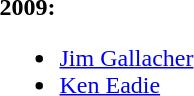<table>
<tr>
<td><strong>2009:</strong><br><ul><li> <a href='#'>Jim Gallacher</a></li><li> <a href='#'>Ken Eadie</a></li></ul></td>
</tr>
</table>
